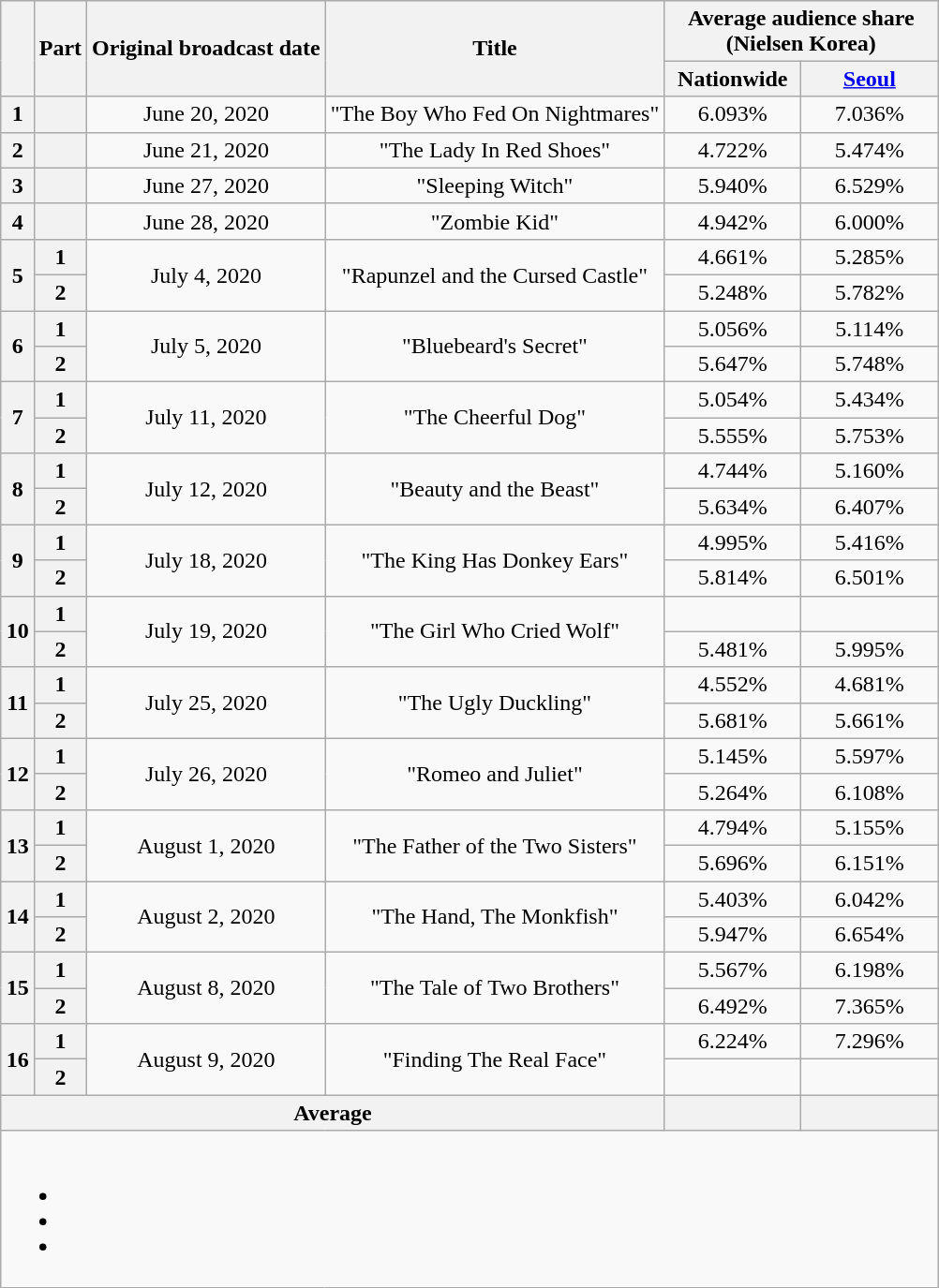<table class="wikitable" style="text-align:center;max-width:750px; margin-left: auto; margin-right: auto; border: none;">
<tr>
</tr>
<tr>
<th rowspan="2"></th>
<th rowspan="2">Part</th>
<th rowspan="2">Original broadcast date</th>
<th rowspan="2">Title</th>
<th colspan="2">Average audience share<br>(Nielsen Korea)</th>
</tr>
<tr>
<th width="90">Nationwide</th>
<th width="90"><a href='#'>Seoul</a></th>
</tr>
<tr>
<th>1</th>
<th></th>
<td>June 20, 2020</td>
<td>"The Boy Who Fed On Nightmares"</td>
<td>6.093% </td>
<td>7.036% </td>
</tr>
<tr>
<th>2</th>
<th></th>
<td>June 21, 2020</td>
<td>"The Lady In Red Shoes"</td>
<td>4.722% </td>
<td>5.474% </td>
</tr>
<tr>
<th>3</th>
<th></th>
<td>June 27, 2020</td>
<td>"Sleeping Witch"</td>
<td>5.940% </td>
<td>6.529% </td>
</tr>
<tr>
<th>4</th>
<th></th>
<td>June 28, 2020</td>
<td>"Zombie Kid"</td>
<td>4.942% </td>
<td>6.000% </td>
</tr>
<tr>
<th rowspan="2">5</th>
<th>1</th>
<td rowspan="2">July 4, 2020</td>
<td rowspan="2">"Rapunzel and the Cursed Castle"</td>
<td>4.661% </td>
<td>5.285% </td>
</tr>
<tr>
<th>2</th>
<td>5.248% </td>
<td>5.782% </td>
</tr>
<tr>
<th rowspan="2">6</th>
<th>1</th>
<td rowspan="2">July 5, 2020</td>
<td rowspan="2">"Bluebeard's Secret"</td>
<td>5.056% </td>
<td>5.114% </td>
</tr>
<tr>
<th>2</th>
<td>5.647% </td>
<td>5.748% </td>
</tr>
<tr>
<th rowspan="2">7</th>
<th>1</th>
<td rowspan="2">July 11, 2020</td>
<td rowspan="2">"The Cheerful Dog"</td>
<td>5.054% </td>
<td>5.434% </td>
</tr>
<tr>
<th>2</th>
<td>5.555% </td>
<td>5.753% </td>
</tr>
<tr>
<th rowspan="2">8</th>
<th>1</th>
<td rowspan="2">July 12, 2020</td>
<td rowspan="2">"Beauty and the Beast"</td>
<td>4.744% </td>
<td>5.160% </td>
</tr>
<tr>
<th>2</th>
<td>5.634% </td>
<td>6.407% </td>
</tr>
<tr>
<th rowspan="2">9</th>
<th>1</th>
<td rowspan="2">July 18, 2020</td>
<td rowspan="2">"The King Has Donkey Ears"</td>
<td>4.995% </td>
<td>5.416% </td>
</tr>
<tr>
<th>2</th>
<td>5.814% </td>
<td>6.501% </td>
</tr>
<tr>
<th rowspan="2">10</th>
<th>1</th>
<td rowspan="2">July 19, 2020</td>
<td rowspan="2">"The Girl Who Cried Wolf"</td>
<td><strong></strong> </td>
<td><strong></strong> </td>
</tr>
<tr>
<th>2</th>
<td>5.481% </td>
<td>5.995% </td>
</tr>
<tr>
<th rowspan="2">11</th>
<th>1</th>
<td rowspan="2">July 25, 2020</td>
<td rowspan="2">"The Ugly Duckling"</td>
<td>4.552% </td>
<td>4.681% </td>
</tr>
<tr>
<th>2</th>
<td>5.681% </td>
<td>5.661% </td>
</tr>
<tr>
<th rowspan="2">12</th>
<th>1</th>
<td rowspan="2">July 26, 2020</td>
<td rowspan="2">"Romeo and Juliet"</td>
<td>5.145% </td>
<td>5.597% </td>
</tr>
<tr>
<th>2</th>
<td>5.264% </td>
<td>6.108% </td>
</tr>
<tr>
<th rowspan="2">13</th>
<th>1</th>
<td rowspan="2">August 1, 2020</td>
<td rowspan="2">"The Father of the Two Sisters"</td>
<td>4.794% </td>
<td>5.155% </td>
</tr>
<tr>
<th>2</th>
<td>5.696% </td>
<td>6.151% </td>
</tr>
<tr>
<th rowspan="2">14</th>
<th>1</th>
<td rowspan="2">August 2, 2020</td>
<td rowspan="2">"The Hand, The Monkfish"</td>
<td>5.403% </td>
<td>6.042% </td>
</tr>
<tr>
<th>2</th>
<td>5.947% </td>
<td>6.654% </td>
</tr>
<tr>
<th rowspan="2">15</th>
<th>1</th>
<td rowspan="2">August 8, 2020</td>
<td rowspan="2">"The Tale of Two Brothers"</td>
<td>5.567% </td>
<td>6.198% </td>
</tr>
<tr>
<th>2</th>
<td>6.492% </td>
<td>7.365% </td>
</tr>
<tr>
<th rowspan="2">16</th>
<th>1</th>
<td rowspan="2">August 9, 2020</td>
<td rowspan="2">"Finding The Real Face"</td>
<td>6.224% </td>
<td>7.296% </td>
</tr>
<tr>
<th>2</th>
<td><strong></strong> </td>
<td><strong></strong> </td>
</tr>
<tr>
<th colspan="4">Average</th>
<th></th>
<th></th>
</tr>
<tr>
<td colspan="7"><br><ul><li></li><li></li><li></li></ul></td>
</tr>
</table>
